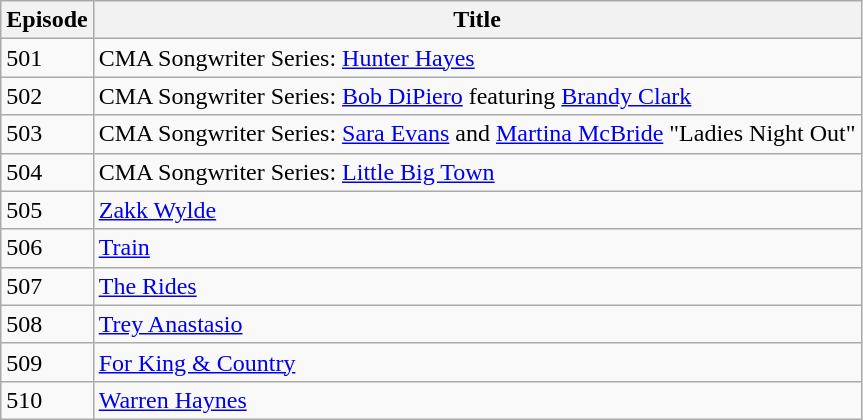<table class = "wikitable">
<tr>
<th>Episode</th>
<th>Title</th>
</tr>
<tr>
<td>501</td>
<td>CMA Songwriter Series: <a href='#'>Hunter Hayes</a></td>
</tr>
<tr>
<td>502</td>
<td>CMA Songwriter Series: <a href='#'>Bob DiPiero</a> featuring <a href='#'>Brandy Clark</a></td>
</tr>
<tr>
<td>503</td>
<td>CMA Songwriter Series: <a href='#'>Sara Evans</a> and <a href='#'>Martina McBride</a> "Ladies Night Out"</td>
</tr>
<tr>
<td>504</td>
<td>CMA Songwriter Series: <a href='#'>Little Big Town</a></td>
</tr>
<tr>
<td>505</td>
<td><a href='#'>Zakk Wylde</a></td>
</tr>
<tr>
<td>506</td>
<td><a href='#'>Train</a></td>
</tr>
<tr>
<td>507</td>
<td><a href='#'>The Rides</a></td>
</tr>
<tr>
<td>508</td>
<td><a href='#'>Trey Anastasio</a></td>
</tr>
<tr>
<td>509</td>
<td><a href='#'>For King & Country</a></td>
</tr>
<tr>
<td>510</td>
<td><a href='#'>Warren Haynes</a></td>
</tr>
</table>
